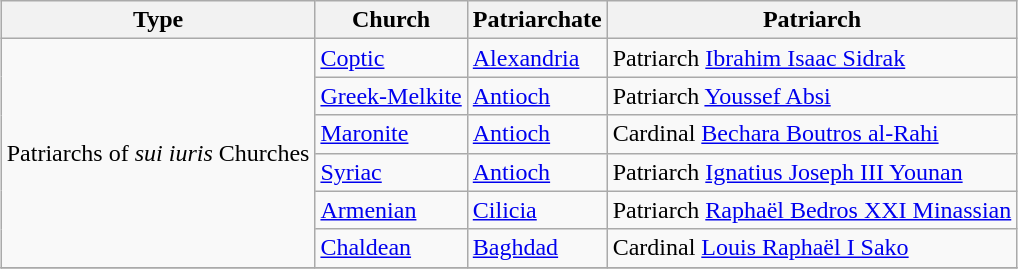<table class="wikitable" style="margin:0 auto 0 auto">
<tr>
<th>Type</th>
<th>Church</th>
<th>Patriarchate</th>
<th>Patriarch</th>
</tr>
<tr>
<td rowspan="6">Patriarchs of <em>sui iuris</em> Churches</td>
<td><a href='#'>Coptic</a></td>
<td><a href='#'>Alexandria</a></td>
<td>Patriarch <a href='#'>Ibrahim Isaac Sidrak</a></td>
</tr>
<tr>
<td><a href='#'>Greek-Melkite</a></td>
<td><a href='#'>Antioch</a></td>
<td>Patriarch <a href='#'>Youssef Absi</a></td>
</tr>
<tr>
<td><a href='#'>Maronite</a></td>
<td><a href='#'>Antioch</a></td>
<td>Cardinal <a href='#'>Bechara Boutros al-Rahi</a></td>
</tr>
<tr>
<td><a href='#'>Syriac</a></td>
<td><a href='#'>Antioch</a></td>
<td>Patriarch <a href='#'>Ignatius Joseph III Younan</a></td>
</tr>
<tr>
<td><a href='#'>Armenian</a></td>
<td><a href='#'>Cilicia</a></td>
<td>Patriarch <a href='#'>Raphaël Bedros XXI Minassian</a></td>
</tr>
<tr>
<td><a href='#'>Chaldean</a></td>
<td><a href='#'>Baghdad</a></td>
<td>Cardinal <a href='#'>Louis Raphaël I Sako</a></td>
</tr>
<tr>
</tr>
</table>
